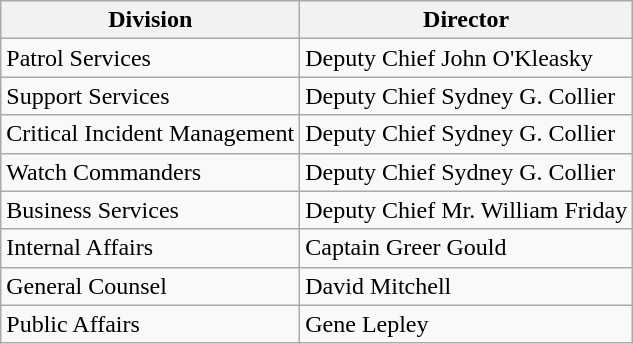<table class="wikitable sortable">
<tr>
<th>Division</th>
<th>Director</th>
</tr>
<tr>
<td>Patrol Services</td>
<td>Deputy Chief John O'Kleasky</td>
</tr>
<tr>
<td>Support Services</td>
<td>Deputy Chief Sydney G. Collier</td>
</tr>
<tr>
<td>Critical Incident Management</td>
<td>Deputy Chief Sydney G. Collier</td>
</tr>
<tr>
<td>Watch Commanders</td>
<td>Deputy Chief Sydney G. Collier</td>
</tr>
<tr>
<td>Business Services</td>
<td>Deputy Chief Mr. William Friday</td>
</tr>
<tr>
<td>Internal Affairs</td>
<td>Captain Greer Gould</td>
</tr>
<tr>
<td>General Counsel</td>
<td>David Mitchell</td>
</tr>
<tr>
<td>Public Affairs</td>
<td>Gene Lepley</td>
</tr>
</table>
